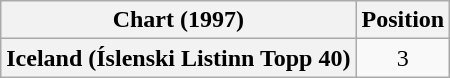<table class="wikitable plainrowheaders" style="text-align:center">
<tr>
<th>Chart (1997)</th>
<th>Position</th>
</tr>
<tr>
<th scope="row">Iceland (Íslenski Listinn Topp 40)</th>
<td>3</td>
</tr>
</table>
